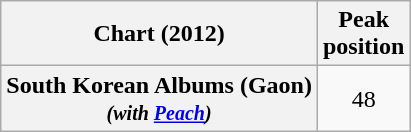<table class="wikitable sortable plainrowheaders">
<tr>
<th scope="col">Chart (2012)</th>
<th scope="col">Peak<br>position</th>
</tr>
<tr>
<th scope="row">South Korean Albums (Gaon)<br><small><em>(with <a href='#'>Peach</a>)</em></small></th>
<td style="text-align:center;">48</td>
</tr>
</table>
